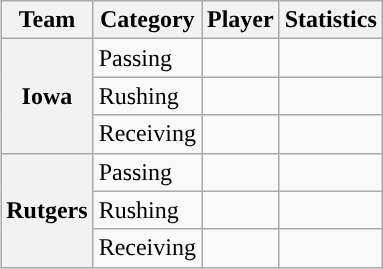<table class="wikitable" style="float:right">
<tr>
<th>Team</th>
<th>Category</th>
<th>Player</th>
<th>Statistics</th>
</tr>
<tr>
<th rowspan=3>Iowa</th>
<td>Passing</td>
<td></td>
<td></td>
</tr>
<tr>
<td>Rushing</td>
<td></td>
<td></td>
</tr>
<tr>
<td>Receiving</td>
<td></td>
<td></td>
</tr>
<tr>
<th rowspan=3>Rutgers</th>
<td>Passing</td>
<td></td>
<td></td>
</tr>
<tr>
<td>Rushing</td>
<td></td>
<td></td>
</tr>
<tr>
<td>Receiving</td>
<td></td>
<td></td>
</tr>
</table>
